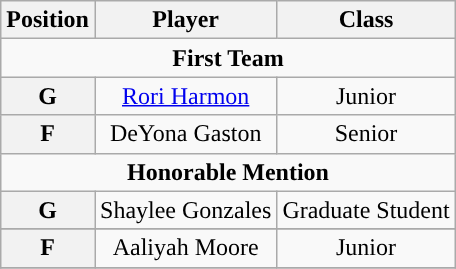<table class="wikitable">
<tr>
<th>Position</th>
<th>Player</th>
<th>Class</th>
</tr>
<tr>
<td colspan="4" style="text-align:center; "><strong>First Team</strong></td>
</tr>
<tr style="text-align:center;">
<th rowspan="1">G</th>
<td><a href='#'>Rori Harmon</a></td>
<td>Junior</td>
</tr>
<tr style="text-align:center;">
<th rowspan="1">F</th>
<td>DeYona Gaston</td>
<td>Senior</td>
</tr>
<tr>
<td colspan="4" style="text-align:center; "><strong>Honorable Mention</strong></td>
</tr>
<tr style="text-align:center;">
<th rowspan="1">G</th>
<td>Shaylee Gonzales</td>
<td>Graduate Student</td>
</tr>
<tr>
</tr>
<tr style="text-align:center;">
<th rowspan="1">F</th>
<td>Aaliyah Moore</td>
<td>Junior</td>
</tr>
<tr>
</tr>
</table>
